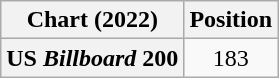<table class="wikitable plainrowheaders" style="text-align:center">
<tr>
<th scope="col">Chart (2022)</th>
<th scope="col">Position</th>
</tr>
<tr>
<th scope="row">US <em>Billboard</em> 200</th>
<td>183</td>
</tr>
</table>
